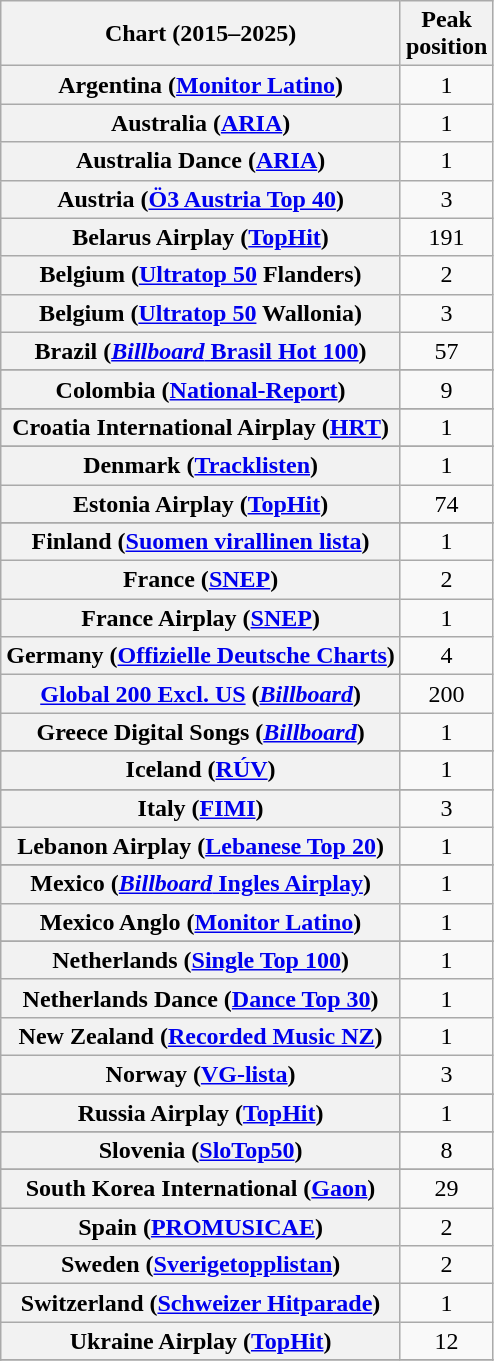<table class="wikitable sortable plainrowheaders" style="text-align:center">
<tr>
<th scope="col">Chart (2015–2025)</th>
<th scope="col">Peak<br>position</th>
</tr>
<tr>
<th scope="row">Argentina (<a href='#'>Monitor Latino</a>)</th>
<td>1</td>
</tr>
<tr>
<th scope="row">Australia (<a href='#'>ARIA</a>)</th>
<td>1</td>
</tr>
<tr>
<th scope="row">Australia Dance (<a href='#'>ARIA</a>)</th>
<td>1</td>
</tr>
<tr>
<th scope="row">Austria (<a href='#'>Ö3 Austria Top 40</a>)</th>
<td>3</td>
</tr>
<tr>
<th scope="row">Belarus Airplay (<a href='#'>TopHit</a>)</th>
<td>191</td>
</tr>
<tr>
<th scope="row">Belgium (<a href='#'>Ultratop 50</a> Flanders)</th>
<td>2</td>
</tr>
<tr>
<th scope="row">Belgium (<a href='#'>Ultratop 50</a> Wallonia)</th>
<td>3</td>
</tr>
<tr>
<th scope="row">Brazil (<a href='#'><em>Billboard</em> Brasil Hot 100</a>)</th>
<td>57</td>
</tr>
<tr>
</tr>
<tr>
<th scope="row">Colombia (<a href='#'>National-Report</a>)</th>
<td>9</td>
</tr>
<tr>
</tr>
<tr>
<th scope="row">Croatia International Airplay (<a href='#'>HRT</a>)</th>
<td align="center">1</td>
</tr>
<tr>
</tr>
<tr>
</tr>
<tr>
<th scope="row">Denmark (<a href='#'>Tracklisten</a>)</th>
<td>1</td>
</tr>
<tr>
<th scope="row">Estonia Airplay (<a href='#'>TopHit</a>)</th>
<td>74</td>
</tr>
<tr>
</tr>
<tr>
<th scope="row">Finland (<a href='#'>Suomen virallinen lista</a>)</th>
<td>1</td>
</tr>
<tr>
<th scope="row">France (<a href='#'>SNEP</a>)</th>
<td>2</td>
</tr>
<tr>
<th scope="row">France Airplay (<a href='#'>SNEP</a>)</th>
<td style="text-align:center;">1</td>
</tr>
<tr>
<th scope="row">Germany (<a href='#'>Offizielle Deutsche Charts</a>)</th>
<td>4</td>
</tr>
<tr>
<th scope="row"><a href='#'>Global 200 Excl. US</a> (<em><a href='#'>Billboard</a></em>)</th>
<td>200</td>
</tr>
<tr>
<th scope="row">Greece Digital Songs (<em><a href='#'>Billboard</a></em>)</th>
<td>1</td>
</tr>
<tr>
</tr>
<tr>
</tr>
<tr>
</tr>
<tr>
<th scope="row">Iceland (<a href='#'>RÚV</a>)</th>
<td>1</td>
</tr>
<tr>
</tr>
<tr>
</tr>
<tr>
<th scope="row">Italy (<a href='#'>FIMI</a>)</th>
<td>3</td>
</tr>
<tr>
<th scope="row">Lebanon Airplay (<a href='#'>Lebanese Top 20</a>)</th>
<td>1</td>
</tr>
<tr>
</tr>
<tr>
<th scope="row">Mexico (<a href='#'><em>Billboard</em> Ingles Airplay</a>)</th>
<td>1</td>
</tr>
<tr>
<th scope="row">Mexico Anglo (<a href='#'>Monitor Latino</a>)</th>
<td>1</td>
</tr>
<tr>
</tr>
<tr>
<th scope="row">Netherlands (<a href='#'>Single Top 100</a>)</th>
<td>1</td>
</tr>
<tr>
<th scope="row">Netherlands Dance (<a href='#'>Dance Top 30</a>)</th>
<td>1</td>
</tr>
<tr>
<th scope="row">New Zealand (<a href='#'>Recorded Music NZ</a>)</th>
<td>1</td>
</tr>
<tr>
<th scope="row">Norway (<a href='#'>VG-lista</a>)</th>
<td>3</td>
</tr>
<tr>
</tr>
<tr>
</tr>
<tr>
</tr>
<tr>
<th scope="row">Russia Airplay (<a href='#'>TopHit</a>)</th>
<td>1</td>
</tr>
<tr>
</tr>
<tr>
</tr>
<tr>
</tr>
<tr>
<th scope="row">Slovenia (<a href='#'>SloTop50</a>)</th>
<td align=center>8</td>
</tr>
<tr>
</tr>
<tr>
<th scope="row">South Korea International (<a href='#'>Gaon</a>)</th>
<td>29</td>
</tr>
<tr>
<th scope="row">Spain (<a href='#'>PROMUSICAE</a>)</th>
<td>2</td>
</tr>
<tr>
<th scope="row">Sweden (<a href='#'>Sverigetopplistan</a>)</th>
<td>2</td>
</tr>
<tr>
<th scope="row">Switzerland (<a href='#'>Schweizer Hitparade</a>)</th>
<td>1</td>
</tr>
<tr>
<th scope="row">Ukraine Airplay (<a href='#'>TopHit</a>)</th>
<td>12</td>
</tr>
<tr>
</tr>
<tr>
</tr>
<tr>
</tr>
<tr>
</tr>
<tr>
</tr>
<tr>
</tr>
<tr>
</tr>
<tr>
</tr>
<tr>
</tr>
<tr>
</tr>
</table>
